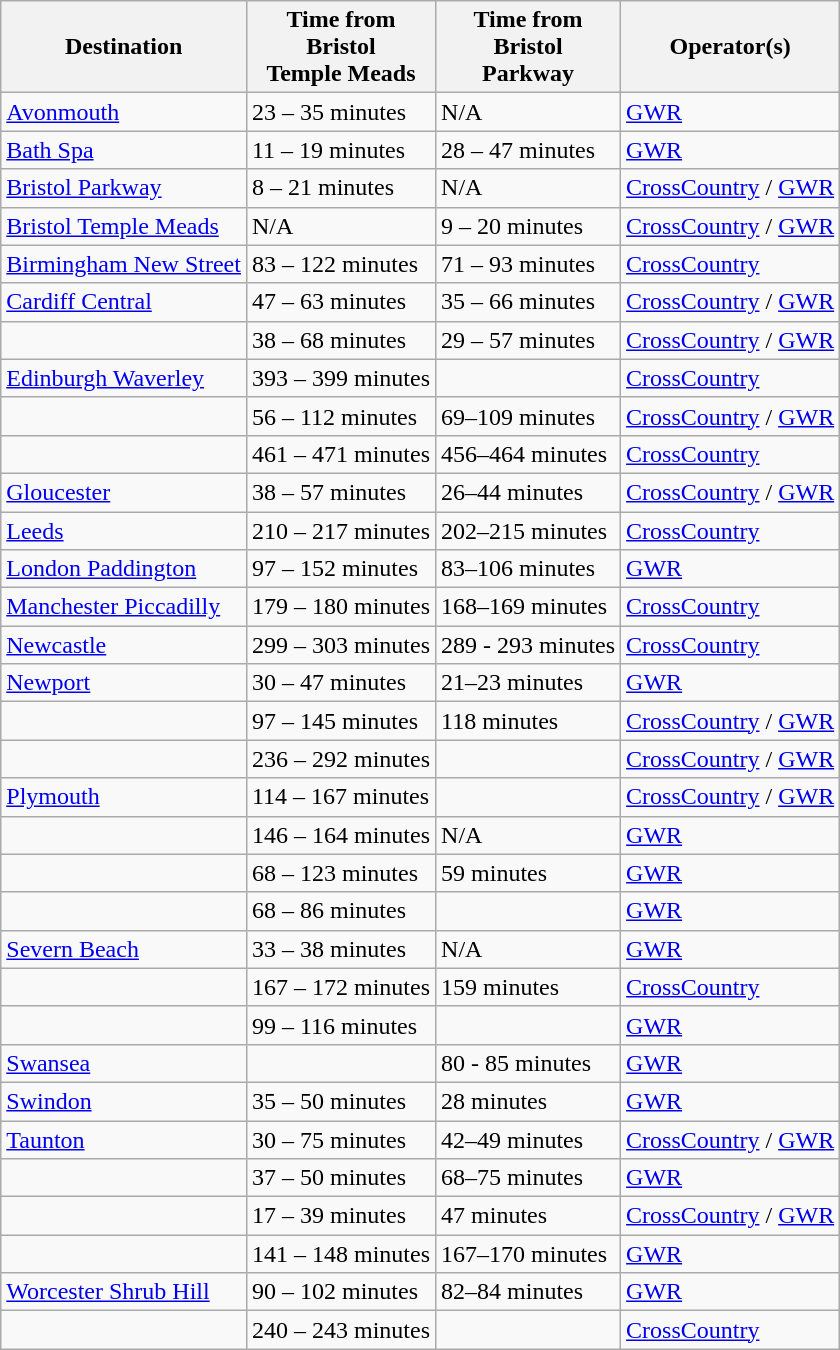<table class="wikitable sortable">
<tr>
<th>Destination</th>
<th>Time from<br>Bristol<br>Temple Meads</th>
<th>Time from<br>Bristol<br>Parkway</th>
<th>Operator(s)</th>
</tr>
<tr>
<td><a href='#'>Avonmouth</a></td>
<td>23 – 35 minutes</td>
<td>N/A</td>
<td><a href='#'>GWR</a></td>
</tr>
<tr>
<td><a href='#'>Bath Spa</a></td>
<td>11 – 19 minutes</td>
<td>28 – 47 minutes</td>
<td><a href='#'>GWR</a></td>
</tr>
<tr>
<td><a href='#'>Bristol Parkway</a></td>
<td>8 – 21 minutes</td>
<td>N/A</td>
<td><a href='#'>CrossCountry</a> / <a href='#'>GWR</a></td>
</tr>
<tr>
<td><a href='#'>Bristol Temple Meads</a></td>
<td>N/A</td>
<td>9 – 20 minutes</td>
<td><a href='#'>CrossCountry</a> / <a href='#'>GWR</a></td>
</tr>
<tr>
<td><a href='#'>Birmingham New Street</a></td>
<td>83 – 122 minutes</td>
<td>71 – 93 minutes</td>
<td><a href='#'>CrossCountry</a></td>
</tr>
<tr>
<td><a href='#'>Cardiff Central</a></td>
<td>47 – 63 minutes</td>
<td>35 – 66 minutes</td>
<td><a href='#'>CrossCountry</a> / <a href='#'>GWR</a></td>
</tr>
<tr>
<td></td>
<td>38 – 68 minutes</td>
<td>29 – 57 minutes</td>
<td><a href='#'>CrossCountry</a> / <a href='#'>GWR</a></td>
</tr>
<tr>
<td><a href='#'>Edinburgh Waverley</a></td>
<td>393 – 399 minutes</td>
<td></td>
<td><a href='#'>CrossCountry</a></td>
</tr>
<tr>
<td></td>
<td>56 – 112 minutes</td>
<td>69–109 minutes</td>
<td><a href='#'>CrossCountry</a> / <a href='#'>GWR</a></td>
</tr>
<tr>
<td></td>
<td>461 – 471 minutes</td>
<td>456–464 minutes</td>
<td><a href='#'>CrossCountry</a></td>
</tr>
<tr>
<td><a href='#'>Gloucester</a></td>
<td>38 – 57 minutes</td>
<td>26–44 minutes</td>
<td><a href='#'>CrossCountry</a> / <a href='#'>GWR</a></td>
</tr>
<tr>
<td><a href='#'>Leeds</a></td>
<td>210 – 217 minutes</td>
<td>202–215 minutes</td>
<td><a href='#'>CrossCountry</a></td>
</tr>
<tr>
<td><a href='#'>London Paddington</a></td>
<td>97 – 152 minutes</td>
<td>83–106 minutes</td>
<td><a href='#'>GWR</a></td>
</tr>
<tr>
<td><a href='#'>Manchester Piccadilly</a></td>
<td>179 – 180 minutes</td>
<td>168–169 minutes</td>
<td><a href='#'>CrossCountry</a></td>
</tr>
<tr>
<td><a href='#'>Newcastle</a></td>
<td>299 – 303 minutes</td>
<td>289 - 293 minutes</td>
<td><a href='#'>CrossCountry</a></td>
</tr>
<tr>
<td><a href='#'>Newport</a></td>
<td>30 – 47 minutes</td>
<td>21–23 minutes</td>
<td><a href='#'>GWR</a></td>
</tr>
<tr>
<td></td>
<td>97 – 145 minutes</td>
<td>118 minutes</td>
<td><a href='#'>CrossCountry</a> / <a href='#'>GWR</a></td>
</tr>
<tr>
<td></td>
<td>236 – 292 minutes</td>
<td></td>
<td><a href='#'>CrossCountry</a> / <a href='#'>GWR</a></td>
</tr>
<tr>
<td><a href='#'>Plymouth</a></td>
<td>114 – 167 minutes</td>
<td></td>
<td><a href='#'>CrossCountry</a> / <a href='#'>GWR</a></td>
</tr>
<tr>
<td></td>
<td>146 – 164 minutes</td>
<td>N/A</td>
<td><a href='#'>GWR</a></td>
</tr>
<tr>
<td></td>
<td>68 – 123 minutes</td>
<td>59 minutes</td>
<td><a href='#'>GWR</a></td>
</tr>
<tr>
<td></td>
<td>68 – 86 minutes</td>
<td></td>
<td><a href='#'>GWR</a></td>
</tr>
<tr>
<td><a href='#'>Severn Beach</a></td>
<td>33 – 38 minutes</td>
<td>N/A</td>
<td><a href='#'>GWR</a></td>
</tr>
<tr>
<td></td>
<td>167 – 172 minutes</td>
<td>159 minutes</td>
<td><a href='#'>CrossCountry</a></td>
</tr>
<tr>
<td></td>
<td>99 – 116 minutes</td>
<td></td>
<td><a href='#'>GWR</a></td>
</tr>
<tr>
<td><a href='#'>Swansea</a></td>
<td></td>
<td>80 - 85 minutes</td>
<td><a href='#'>GWR</a></td>
</tr>
<tr>
<td><a href='#'>Swindon</a></td>
<td>35 – 50 minutes</td>
<td>28 minutes</td>
<td><a href='#'>GWR</a></td>
</tr>
<tr>
<td><a href='#'>Taunton</a></td>
<td>30 – 75 minutes</td>
<td>42–49 minutes</td>
<td><a href='#'>CrossCountry</a> / <a href='#'>GWR</a></td>
</tr>
<tr>
<td></td>
<td>37 – 50 minutes</td>
<td>68–75 minutes</td>
<td><a href='#'>GWR</a></td>
</tr>
<tr>
<td></td>
<td>17 – 39 minutes</td>
<td>47 minutes</td>
<td><a href='#'>CrossCountry</a> / <a href='#'>GWR</a></td>
</tr>
<tr>
<td></td>
<td>141 – 148 minutes</td>
<td>167–170 minutes</td>
<td><a href='#'>GWR</a></td>
</tr>
<tr>
<td><a href='#'>Worcester Shrub Hill</a></td>
<td>90 – 102 minutes</td>
<td>82–84 minutes</td>
<td><a href='#'>GWR</a></td>
</tr>
<tr>
<td></td>
<td>240 – 243 minutes</td>
<td></td>
<td><a href='#'>CrossCountry</a></td>
</tr>
</table>
